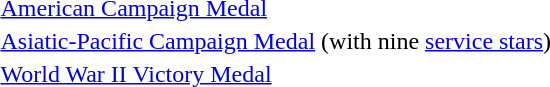<table>
<tr>
<td></td>
<td><a href='#'>American Campaign Medal</a></td>
</tr>
<tr>
<td></td>
<td><a href='#'>Asiatic-Pacific Campaign Medal</a> (with nine <a href='#'>service stars</a>)</td>
</tr>
<tr>
<td></td>
<td><a href='#'>World War II Victory Medal</a></td>
</tr>
</table>
